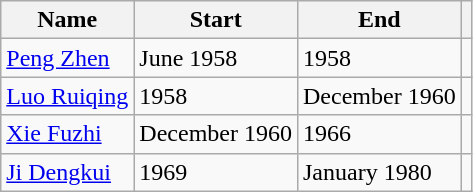<table class="wikitable">
<tr>
<th>Name</th>
<th>Start</th>
<th>End</th>
<th></th>
</tr>
<tr>
<td><a href='#'>Peng Zhen</a></td>
<td>June 1958</td>
<td>1958</td>
<td></td>
</tr>
<tr>
<td><a href='#'>Luo Ruiqing</a></td>
<td>1958</td>
<td>December 1960</td>
<td></td>
</tr>
<tr>
<td><a href='#'>Xie Fuzhi</a></td>
<td>December 1960</td>
<td>1966</td>
<td></td>
</tr>
<tr>
<td><a href='#'>Ji Dengkui</a></td>
<td>1969</td>
<td>January 1980</td>
<td></td>
</tr>
</table>
